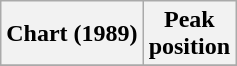<table class="wikitable plainrowheaders sortable" style="text-align:center">
<tr>
<th>Chart (1989)</th>
<th>Peak<br>position</th>
</tr>
<tr>
</tr>
</table>
